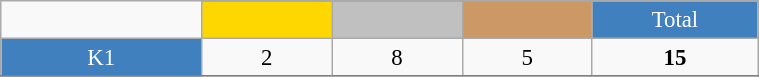<table class="wikitable"  style="font-size:95%; text-align:center; border:gray solid 1px; width:40%;">
<tr>
<td rowspan="2" style="width:3%;"></td>
</tr>
<tr>
<td style="width:2%;" bgcolor=gold></td>
<td style="width:2%;" bgcolor=silver></td>
<td style="width:2%;" bgcolor=cc9966></td>
<td style="width:2%; background-color:#4180be; color:white;">Total</td>
</tr>
<tr>
<td style="background-color:#4180be; color:white;">K1</td>
<td>2</td>
<td>8</td>
<td>5</td>
<td><strong>15</strong></td>
</tr>
<tr>
</tr>
</table>
